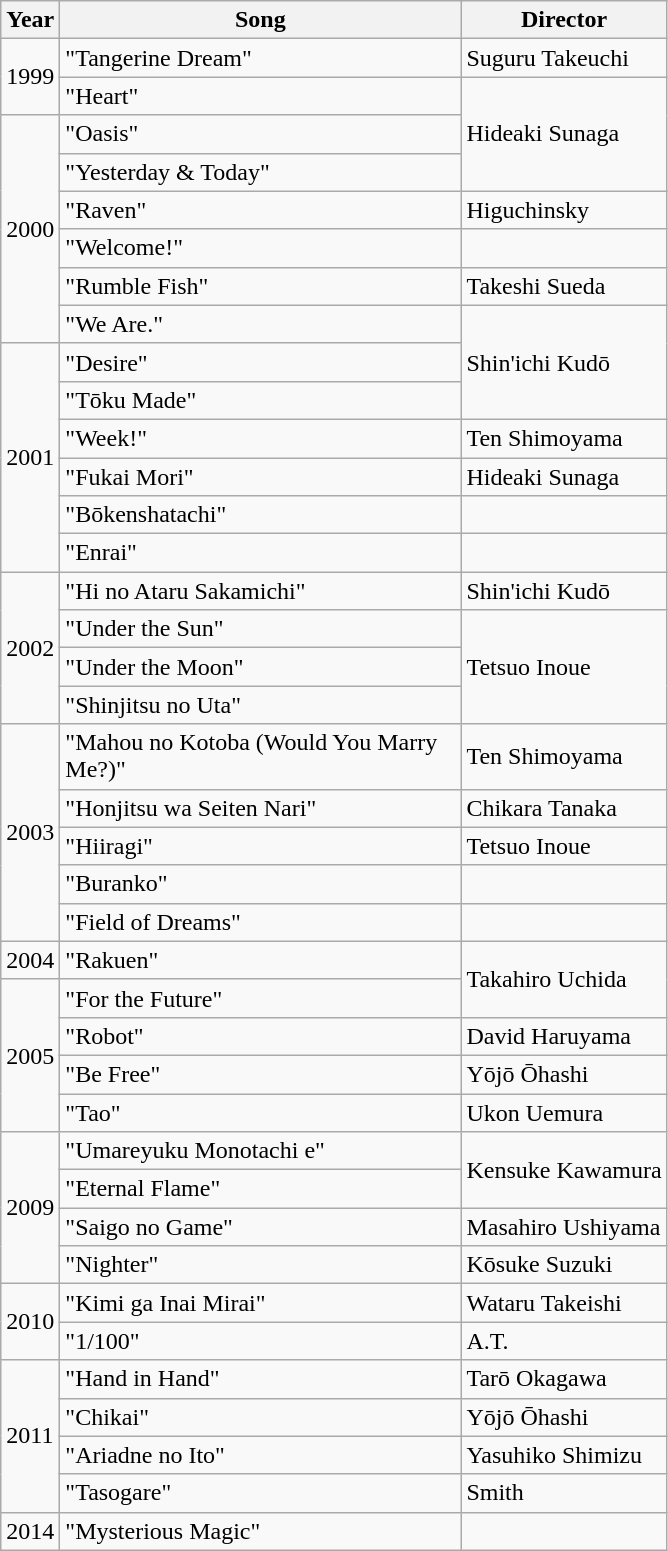<table class="wikitable">
<tr>
<th>Year</th>
<th width="260">Song</th>
<th>Director</th>
</tr>
<tr>
<td rowspan="2">1999</td>
<td align="left">"Tangerine Dream"</td>
<td>Suguru Takeuchi</td>
</tr>
<tr>
<td align="left">"Heart"</td>
<td rowspan="3">Hideaki Sunaga</td>
</tr>
<tr>
<td rowspan="6">2000</td>
<td align="left">"Oasis"</td>
</tr>
<tr>
<td align="left">"Yesterday & Today"</td>
</tr>
<tr>
<td align="left">"Raven"</td>
<td>Higuchinsky</td>
</tr>
<tr>
<td align="left">"Welcome!"</td>
<td></td>
</tr>
<tr>
<td align="left">"Rumble Fish"</td>
<td>Takeshi Sueda</td>
</tr>
<tr>
<td align="left">"We Are."</td>
<td rowspan="3">Shin'ichi Kudō</td>
</tr>
<tr>
<td rowspan="6">2001</td>
<td align="left">"Desire"</td>
</tr>
<tr>
<td align="left">"Tōku Made"</td>
</tr>
<tr>
<td align="left">"Week!"</td>
<td>Ten Shimoyama</td>
</tr>
<tr>
<td align="left">"Fukai Mori"</td>
<td>Hideaki Sunaga</td>
</tr>
<tr>
<td align="left">"Bōkenshatachi"</td>
<td></td>
</tr>
<tr>
<td align="left">"Enrai"</td>
<td></td>
</tr>
<tr>
<td rowspan="4">2002</td>
<td align="left">"Hi no Ataru Sakamichi"</td>
<td>Shin'ichi Kudō</td>
</tr>
<tr>
<td align="left">"Under the Sun"</td>
<td rowspan="3">Tetsuo Inoue</td>
</tr>
<tr>
<td align="left">"Under the Moon"</td>
</tr>
<tr>
<td align="left">"Shinjitsu no Uta"</td>
</tr>
<tr>
<td rowspan="5">2003</td>
<td align="left">"Mahou no Kotoba (Would You Marry Me?)"</td>
<td>Ten Shimoyama</td>
</tr>
<tr>
<td align="left">"Honjitsu wa Seiten Nari"</td>
<td>Chikara Tanaka</td>
</tr>
<tr>
<td align="left">"Hiiragi"</td>
<td>Tetsuo Inoue</td>
</tr>
<tr>
<td align="left">"Buranko"</td>
<td></td>
</tr>
<tr>
<td align="left">"Field of Dreams"</td>
<td></td>
</tr>
<tr>
<td>2004</td>
<td align="left">"Rakuen"</td>
<td rowspan="2">Takahiro Uchida</td>
</tr>
<tr>
<td rowspan="4">2005</td>
<td align="left">"For the Future"</td>
</tr>
<tr>
<td align="left">"Robot"</td>
<td>David Haruyama</td>
</tr>
<tr>
<td align="left">"Be Free"</td>
<td>Yōjō Ōhashi</td>
</tr>
<tr>
<td align="left">"Tao"</td>
<td>Ukon Uemura</td>
</tr>
<tr>
<td rowspan="4">2009</td>
<td align="left">"Umareyuku Monotachi e"</td>
<td rowspan="2">Kensuke Kawamura</td>
</tr>
<tr>
<td align="left">"Eternal Flame"</td>
</tr>
<tr>
<td align="left">"Saigo no Game"</td>
<td>Masahiro Ushiyama</td>
</tr>
<tr>
<td align="left">"Nighter"</td>
<td>Kōsuke Suzuki</td>
</tr>
<tr>
<td rowspan="2">2010</td>
<td align="left">"Kimi ga Inai Mirai"</td>
<td>Wataru Takeishi</td>
</tr>
<tr>
<td align="left">"1/100"</td>
<td>A.T.</td>
</tr>
<tr>
<td rowspan="4">2011</td>
<td align="left">"Hand in Hand"</td>
<td>Tarō Okagawa</td>
</tr>
<tr>
<td align="left">"Chikai"</td>
<td>Yōjō Ōhashi</td>
</tr>
<tr>
<td align="left">"Ariadne no Ito"</td>
<td>Yasuhiko Shimizu</td>
</tr>
<tr>
<td align="left">"Tasogare"</td>
<td>Smith</td>
</tr>
<tr>
<td>2014</td>
<td align="left">"Mysterious Magic"</td>
<td></td>
</tr>
</table>
